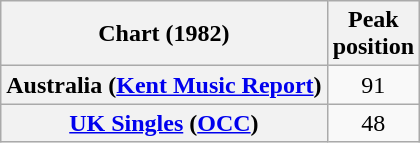<table class="wikitable sortable plainrowheaders" style="text-align:center">
<tr>
<th scope="col">Chart (1982)</th>
<th scope="col">Peak<br>position</th>
</tr>
<tr>
<th scope="row">Australia (<a href='#'>Kent Music Report</a>)</th>
<td>91</td>
</tr>
<tr>
<th scope="row"><a href='#'>UK Singles</a> (<a href='#'>OCC</a>)</th>
<td>48</td>
</tr>
</table>
